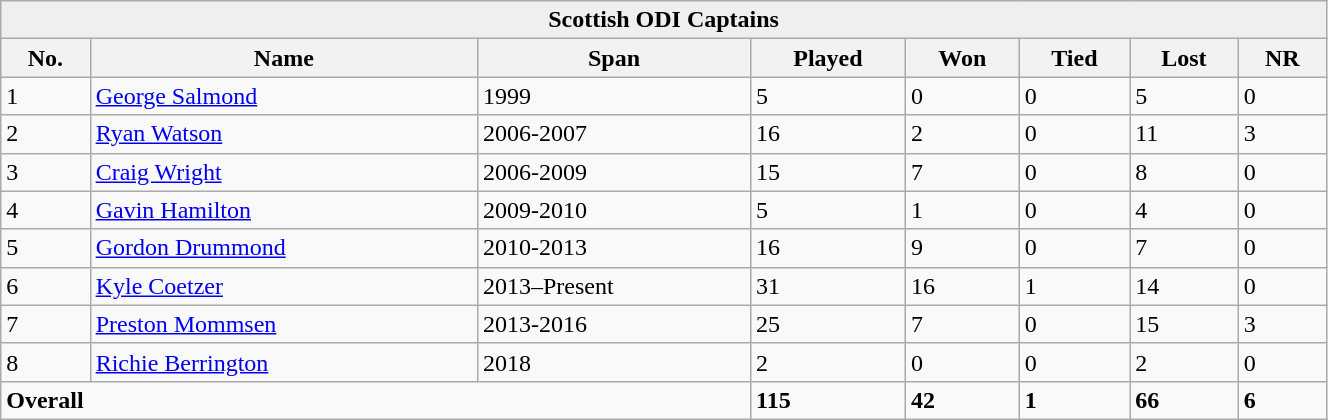<table class="wikitable" style="width:70%;">
<tr>
<th style="background:#efefef;" colspan="9">Scottish ODI Captains </th>
</tr>
<tr style="background:#efefef;">
<th>No.</th>
<th>Name</th>
<th>Span</th>
<th>Played</th>
<th>Won</th>
<th>Tied</th>
<th>Lost</th>
<th>NR</th>
</tr>
<tr>
<td>1</td>
<td><a href='#'>George Salmond</a></td>
<td>1999</td>
<td>5</td>
<td>0</td>
<td>0</td>
<td>5</td>
<td>0</td>
</tr>
<tr>
<td>2</td>
<td><a href='#'>Ryan Watson</a></td>
<td>2006-2007</td>
<td>16</td>
<td>2</td>
<td>0</td>
<td>11</td>
<td>3</td>
</tr>
<tr>
<td>3</td>
<td><a href='#'>Craig Wright</a></td>
<td>2006-2009</td>
<td>15</td>
<td>7</td>
<td>0</td>
<td>8</td>
<td>0</td>
</tr>
<tr>
<td>4</td>
<td><a href='#'>Gavin Hamilton</a></td>
<td>2009-2010</td>
<td>5</td>
<td>1</td>
<td>0</td>
<td>4</td>
<td>0</td>
</tr>
<tr>
<td>5</td>
<td><a href='#'>Gordon Drummond</a></td>
<td>2010-2013</td>
<td>16</td>
<td>9</td>
<td>0</td>
<td>7</td>
<td>0</td>
</tr>
<tr>
<td>6</td>
<td><a href='#'>Kyle Coetzer</a></td>
<td>2013–Present</td>
<td>31</td>
<td>16</td>
<td>1</td>
<td>14</td>
<td>0</td>
</tr>
<tr>
<td>7</td>
<td><a href='#'>Preston Mommsen</a></td>
<td>2013-2016</td>
<td>25</td>
<td>7</td>
<td>0</td>
<td>15</td>
<td>3</td>
</tr>
<tr>
<td>8</td>
<td><a href='#'>Richie Berrington</a></td>
<td>2018</td>
<td>2</td>
<td>0</td>
<td>0</td>
<td>2</td>
<td>0</td>
</tr>
<tr>
<td colspan="3"><strong>Overall</strong></td>
<td><strong>115</strong></td>
<td><strong>42</strong></td>
<td><strong>1</strong></td>
<td><strong>66</strong></td>
<td><strong>6</strong></td>
</tr>
</table>
